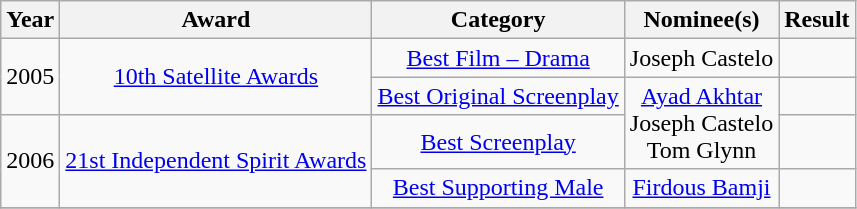<table class="wikitable sortable plainrowheaders" style="text-align:center;">
<tr>
<th>Year</th>
<th>Award</th>
<th>Category</th>
<th>Nominee(s)</th>
<th>Result</th>
</tr>
<tr>
<td rowspan="2">2005</td>
<td rowspan="2"><a href='#'>10th Satellite Awards</a></td>
<td><a href='#'>Best Film – Drama</a></td>
<td>Joseph Castelo</td>
<td></td>
</tr>
<tr>
<td><a href='#'>Best Original Screenplay</a></td>
<td rowspan="2"><a href='#'>Ayad Akhtar</a> <br> Joseph Castelo <br> Tom Glynn</td>
<td></td>
</tr>
<tr>
<td rowspan="2">2006</td>
<td rowspan="2"><a href='#'>21st Independent Spirit Awards</a></td>
<td><a href='#'>Best Screenplay</a></td>
<td></td>
</tr>
<tr>
<td><a href='#'>Best Supporting Male</a></td>
<td><a href='#'>Firdous Bamji</a></td>
<td></td>
</tr>
<tr>
</tr>
</table>
